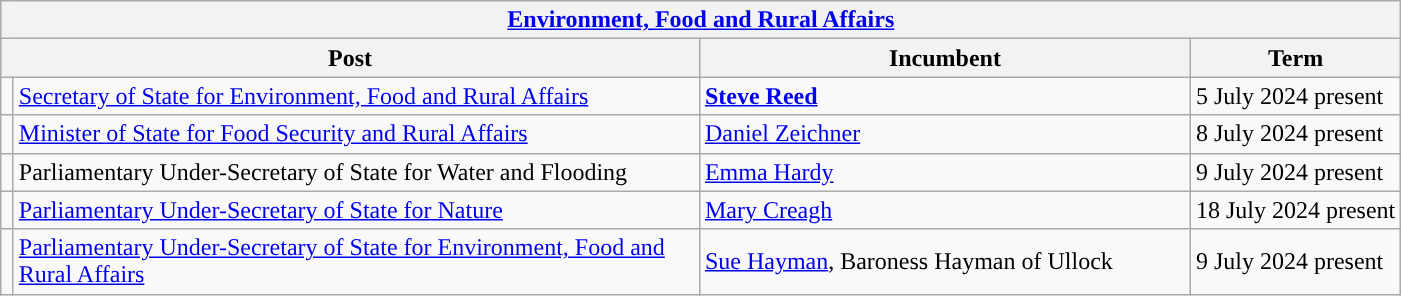<table class="wikitable">
<tr>
<th colspan="5"><a href='#'>Environment, Food and Rural Affairs</a></th>
</tr>
<tr>
<th colspan="3">Post</th>
<th>Incumbent</th>
<th>Term</th>
</tr>
<tr>
<td style="width: 1px; background: "></td>
<td style="width: 450px;"><a href='#'>Secretary of State for Environment, Food and Rural Affairs</a></td>
<td colspan="2" style="width: 320px;"><strong><a href='#'>Steve Reed</a></strong></td>
<td>5 July 2024 present</td>
</tr>
<tr>
<td style="width: 1px; background: "></td>
<td><a href='#'>Minister of State for Food Security and Rural Affairs</a></td>
<td colspan="2"><a href='#'>Daniel Zeichner</a></td>
<td>8 July 2024 present</td>
</tr>
<tr>
<td rowspan="1" style="width: 1px; background: "></td>
<td rowspan=1>Parliamentary Under-Secretary of State for Water and Flooding</td>
<td colspan="2" style="width: 320px;"><a href='#'>Emma Hardy</a></td>
<td>9 July 2024 present</td>
</tr>
<tr>
<td rowspan="1" style="width: 1px; background: "></td>
<td rowspan="1"><a href='#'>Parliamentary Under-Secretary of State for Nature</a></td>
<td colspan="2"><a href='#'>Mary Creagh</a> </td>
<td>18 July 2024 present</td>
</tr>
<tr>
<td rowspan="1" style="width: 1px; background: "></td>
<td rowspan="1"><a href='#'>Parliamentary Under-Secretary of State for Environment, Food and Rural Affairs</a></td>
<td colspan="2"><a href='#'>Sue Hayman</a>, Baroness Hayman of Ullock</td>
<td>9 July 2024 present</td>
</tr>
</table>
